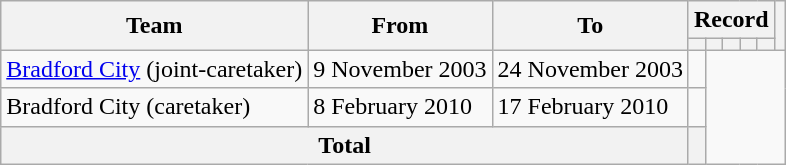<table class=wikitable style=text-align:center>
<tr>
<th rowspan=2>Team</th>
<th rowspan=2>From</th>
<th rowspan=2>To</th>
<th colspan=5>Record</th>
<th rowspan=2></th>
</tr>
<tr>
<th></th>
<th></th>
<th></th>
<th></th>
<th></th>
</tr>
<tr>
<td align=left><a href='#'>Bradford City</a> (joint-caretaker)</td>
<td align=left>9 November 2003</td>
<td align=left>24 November 2003<br></td>
<td></td>
</tr>
<tr>
<td align=left>Bradford City (caretaker)</td>
<td align=left>8 February 2010</td>
<td align=left>17 February 2010<br></td>
<td></td>
</tr>
<tr>
<th colspan=3>Total<br></th>
<th></th>
</tr>
</table>
